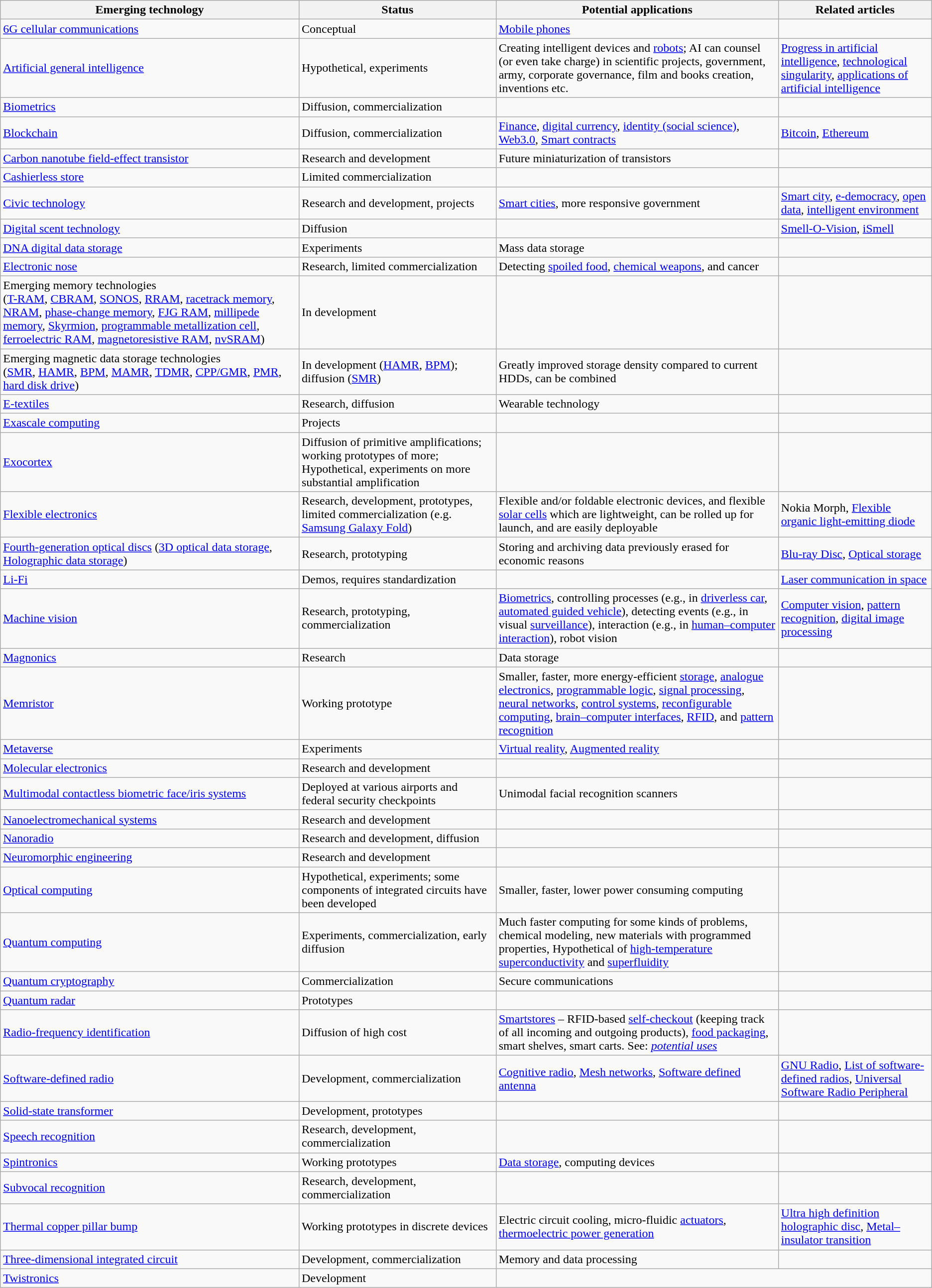<table class="wikitable sortable">
<tr>
<th>Emerging technology</th>
<th>Status</th>
<th>Potential applications</th>
<th>Related articles</th>
</tr>
<tr>
<td><a href='#'>6G cellular communications</a></td>
<td>Conceptual</td>
<td><a href='#'>Mobile phones</a></td>
</tr>
<tr>
<td><a href='#'>Artificial general intelligence</a></td>
<td>Hypothetical, experiments</td>
<td>Creating intelligent devices and <a href='#'>robots</a>; AI can counsel (or even take charge) in scientific projects, government, army, corporate governance, film and books creation, inventions etc.</td>
<td><a href='#'>Progress in artificial intelligence</a>, <a href='#'>technological singularity</a>, <a href='#'>applications of artificial intelligence</a></td>
</tr>
<tr>
<td><a href='#'>Biometrics</a></td>
<td>Diffusion, commercialization</td>
<td></td>
<td></td>
</tr>
<tr>
<td><a href='#'>Blockchain</a></td>
<td>Diffusion, commercialization</td>
<td><a href='#'>Finance</a>, <a href='#'>digital currency</a>, <a href='#'>identity (social science)</a>, <a href='#'>Web3.0</a>, <a href='#'>Smart contracts</a></td>
<td><a href='#'>Bitcoin</a>, <a href='#'>Ethereum</a></td>
</tr>
<tr>
<td><a href='#'>Carbon nanotube field-effect transistor</a></td>
<td>Research and development</td>
<td>Future miniaturization of transistors</td>
<td></td>
</tr>
<tr>
<td><a href='#'>Cashierless store</a></td>
<td>Limited commercialization</td>
<td></td>
<td></td>
</tr>
<tr>
<td><a href='#'>Civic technology</a></td>
<td>Research and development, projects</td>
<td><a href='#'>Smart cities</a>, more responsive government</td>
<td><a href='#'>Smart city</a>, <a href='#'>e-democracy</a>, <a href='#'>open data</a>, <a href='#'>intelligent environment</a></td>
</tr>
<tr>
<td><a href='#'>Digital scent technology</a></td>
<td>Diffusion</td>
<td></td>
<td><a href='#'>Smell-O-Vision</a>, <a href='#'>iSmell</a></td>
</tr>
<tr>
<td><a href='#'>DNA digital data storage</a></td>
<td>Experiments</td>
<td>Mass data storage</td>
<td></td>
</tr>
<tr>
<td><a href='#'>Electronic nose</a></td>
<td>Research, limited commercialization</td>
<td>Detecting <a href='#'>spoiled food</a>, <a href='#'>chemical weapons</a>, and cancer</td>
<td></td>
</tr>
<tr>
<td>Emerging memory technologies<br>(<a href='#'>T-RAM</a>, <a href='#'>CBRAM</a>, <a href='#'>SONOS</a>, <a href='#'>RRAM</a>, <a href='#'>racetrack memory</a>, <a href='#'>NRAM</a>, <a href='#'>phase-change memory</a>, <a href='#'>FJG RAM</a>, <a href='#'>millipede memory</a>, <a href='#'>Skyrmion</a>, <a href='#'>programmable metallization cell</a>, <a href='#'>ferroelectric RAM</a>, <a href='#'>magnetoresistive RAM</a>, <a href='#'>nvSRAM</a>)</td>
<td>In development</td>
<td></td>
<td></td>
</tr>
<tr>
<td>Emerging magnetic data storage technologies<br>(<a href='#'>SMR</a>, <a href='#'>HAMR</a>, <a href='#'>BPM</a>, <a href='#'>MAMR</a>, <a href='#'>TDMR</a>, <a href='#'>CPP/GMR</a>, <a href='#'>PMR</a>, <a href='#'>hard disk drive</a>)</td>
<td>In development (<a href='#'>HAMR</a>, <a href='#'>BPM</a>); diffusion (<a href='#'>SMR</a>)</td>
<td>Greatly improved storage density compared to current HDDs, can be combined</td>
<td></td>
</tr>
<tr>
<td><a href='#'>E-textiles</a></td>
<td>Research, diffusion</td>
<td>Wearable technology</td>
<td></td>
</tr>
<tr>
<td><a href='#'>Exascale computing</a></td>
<td>Projects</td>
<td></td>
<td></td>
</tr>
<tr>
<td><a href='#'>Exocortex</a></td>
<td>Diffusion of primitive amplifications; working prototypes of more; Hypothetical, experiments on more substantial amplification</td>
<td></td>
<td></td>
</tr>
<tr>
<td><a href='#'>Flexible electronics</a></td>
<td>Research, development, prototypes, limited commercialization (e.g. <a href='#'>Samsung Galaxy Fold</a>)</td>
<td>Flexible and/or foldable electronic devices, and flexible <a href='#'>solar cells</a> which are lightweight, can be rolled up for launch, and are easily deployable</td>
<td>Nokia Morph, <a href='#'>Flexible organic light-emitting diode</a></td>
</tr>
<tr>
<td><a href='#'>Fourth-generation optical discs</a> (<a href='#'>3D optical data storage</a>, <a href='#'>Holographic data storage</a>)</td>
<td>Research, prototyping</td>
<td>Storing and archiving data previously erased for economic reasons</td>
<td><a href='#'>Blu-ray Disc</a>, <a href='#'>Optical storage</a></td>
</tr>
<tr>
<td><a href='#'>Li-Fi</a></td>
<td>Demos, requires standardization</td>
<td></td>
<td><a href='#'>Laser communication in space</a></td>
</tr>
<tr>
<td><a href='#'>Machine vision</a></td>
<td>Research, prototyping, commercialization</td>
<td><a href='#'>Biometrics</a>, controlling processes (e.g., in <a href='#'>driverless car</a>, <a href='#'>automated guided vehicle</a>), detecting events (e.g., in visual <a href='#'>surveillance</a>), interaction (e.g., in <a href='#'>human–computer interaction</a>), robot vision</td>
<td><a href='#'>Computer vision</a>, <a href='#'>pattern recognition</a>, <a href='#'>digital image processing</a></td>
</tr>
<tr>
<td><a href='#'>Magnonics</a></td>
<td>Research</td>
<td>Data storage</td>
<td></td>
</tr>
<tr>
<td><a href='#'>Memristor</a></td>
<td>Working prototype</td>
<td>Smaller, faster, more energy-efficient <a href='#'>storage</a>, <a href='#'>analogue electronics</a>, <a href='#'>programmable logic</a>, <a href='#'>signal processing</a>, <a href='#'>neural networks</a>, <a href='#'>control systems</a>, <a href='#'>reconfigurable computing</a>, <a href='#'>brain–computer interfaces</a>, <a href='#'>RFID</a>, and <a href='#'>pattern recognition</a></td>
<td></td>
</tr>
<tr>
<td><a href='#'>Metaverse</a></td>
<td>Experiments</td>
<td><a href='#'>Virtual reality</a>, <a href='#'>Augmented reality</a></td>
<td></td>
</tr>
<tr>
<td><a href='#'>Molecular electronics</a></td>
<td>Research and development</td>
<td></td>
<td></td>
</tr>
<tr>
<td><a href='#'>Multimodal contactless biometric face/iris systems</a></td>
<td>Deployed at various airports and federal security checkpoints</td>
<td>Unimodal facial recognition scanners</td>
<td></td>
</tr>
<tr>
<td><a href='#'>Nanoelectromechanical systems</a></td>
<td>Research and development</td>
<td></td>
<td></td>
</tr>
<tr>
<td><a href='#'>Nanoradio</a></td>
<td>Research and development, diffusion</td>
<td></td>
<td></td>
</tr>
<tr>
<td><a href='#'>Neuromorphic engineering</a></td>
<td>Research and development</td>
<td></td>
<td></td>
</tr>
<tr>
<td><a href='#'>Optical computing</a></td>
<td>Hypothetical, experiments; some components of integrated circuits have been developed</td>
<td>Smaller, faster, lower power consuming computing</td>
<td></td>
</tr>
<tr>
<td><a href='#'>Quantum computing</a></td>
<td>Experiments, commercialization, early diffusion</td>
<td>Much faster computing for some kinds of problems, chemical modeling, new materials with programmed properties, Hypothetical of <a href='#'>high-temperature superconductivity</a> and <a href='#'>superfluidity</a></td>
<td></td>
</tr>
<tr>
<td><a href='#'>Quantum cryptography</a></td>
<td>Commercialization</td>
<td>Secure communications</td>
<td></td>
</tr>
<tr>
<td><a href='#'>Quantum radar</a></td>
<td>Prototypes</td>
<td></td>
<td></td>
</tr>
<tr>
<td><a href='#'>Radio-frequency identification</a></td>
<td>Diffusion of high cost</td>
<td><a href='#'>Smartstores</a> – RFID-based <a href='#'>self-checkout</a> (keeping track of all incoming and outgoing products), <a href='#'>food packaging</a>, smart shelves, smart carts. See: <em><a href='#'>potential uses</a></em></td>
</tr>
<tr>
<td><a href='#'>Software-defined radio</a></td>
<td>Development, commercialization</td>
<td><a href='#'>Cognitive radio</a>, <a href='#'>Mesh networks</a>, <a href='#'>Software defined antenna</a></td>
<td><a href='#'>GNU Radio</a>, <a href='#'>List of software-defined radios</a>, <a href='#'>Universal Software Radio Peripheral</a></td>
</tr>
<tr>
<td><a href='#'>Solid-state transformer</a></td>
<td>Development, prototypes</td>
<td></td>
<td></td>
</tr>
<tr>
<td><a href='#'>Speech recognition</a></td>
<td>Research, development, commercialization</td>
<td></td>
<td></td>
</tr>
<tr>
<td><a href='#'>Spintronics</a></td>
<td>Working prototypes</td>
<td><a href='#'>Data storage</a>, computing devices</td>
<td></td>
</tr>
<tr>
<td><a href='#'>Subvocal recognition</a></td>
<td>Research, development, commercialization</td>
<td></td>
<td></td>
</tr>
<tr>
<td><a href='#'>Thermal copper pillar bump</a></td>
<td>Working prototypes in discrete devices</td>
<td>Electric circuit cooling, micro-fluidic <a href='#'>actuators</a>, <a href='#'>thermoelectric power generation</a></td>
<td><a href='#'>Ultra high definition holographic disc</a>, <a href='#'>Metal–insulator transition</a></td>
</tr>
<tr>
<td><a href='#'>Three-dimensional integrated circuit</a></td>
<td>Development, commercialization</td>
<td>Memory and data processing</td>
<td></td>
</tr>
<tr>
<td><a href='#'>Twistronics</a></td>
<td>Development</td>
</tr>
</table>
